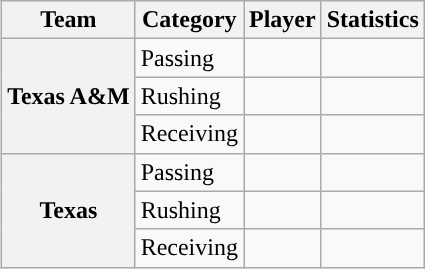<table class="wikitable" style="float:right">
<tr>
<th>Team</th>
<th>Category</th>
<th>Player</th>
<th>Statistics</th>
</tr>
<tr>
<th rowspan=3>Texas A&M</th>
<td>Passing</td>
<td></td>
<td></td>
</tr>
<tr>
<td>Rushing</td>
<td></td>
<td></td>
</tr>
<tr>
<td>Receiving</td>
<td></td>
<td></td>
</tr>
<tr>
<th rowspan=3>Texas</th>
<td>Passing</td>
<td></td>
<td></td>
</tr>
<tr>
<td>Rushing</td>
<td></td>
<td></td>
</tr>
<tr>
<td>Receiving</td>
<td></td>
<td></td>
</tr>
</table>
